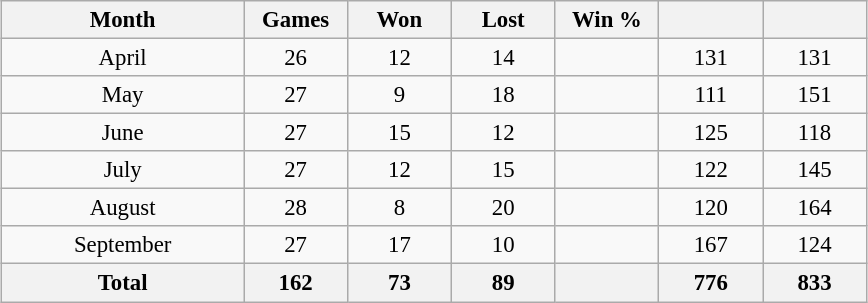<table class="wikitable" style="font-size:95%; text-align:center; width:38em;margin: 0.5em auto;">
<tr>
<th width="28%">Month</th>
<th width="12%">Games</th>
<th width="12%">Won</th>
<th width="12%">Lost</th>
<th width="12%">Win %</th>
<th width="12%"></th>
<th width="12%"></th>
</tr>
<tr>
<td>April</td>
<td>26</td>
<td>12</td>
<td>14</td>
<td></td>
<td>131</td>
<td>131</td>
</tr>
<tr>
<td>May</td>
<td>27</td>
<td>9</td>
<td>18</td>
<td></td>
<td>111</td>
<td>151</td>
</tr>
<tr>
<td>June</td>
<td>27</td>
<td>15</td>
<td>12</td>
<td></td>
<td>125</td>
<td>118</td>
</tr>
<tr>
<td>July</td>
<td>27</td>
<td>12</td>
<td>15</td>
<td></td>
<td>122</td>
<td>145</td>
</tr>
<tr>
<td>August</td>
<td>28</td>
<td>8</td>
<td>20</td>
<td></td>
<td>120</td>
<td>164</td>
</tr>
<tr>
<td>September</td>
<td>27</td>
<td>17</td>
<td>10</td>
<td></td>
<td>167</td>
<td>124</td>
</tr>
<tr>
<th>Total</th>
<th>162</th>
<th>73</th>
<th>89</th>
<th></th>
<th>776</th>
<th>833</th>
</tr>
</table>
